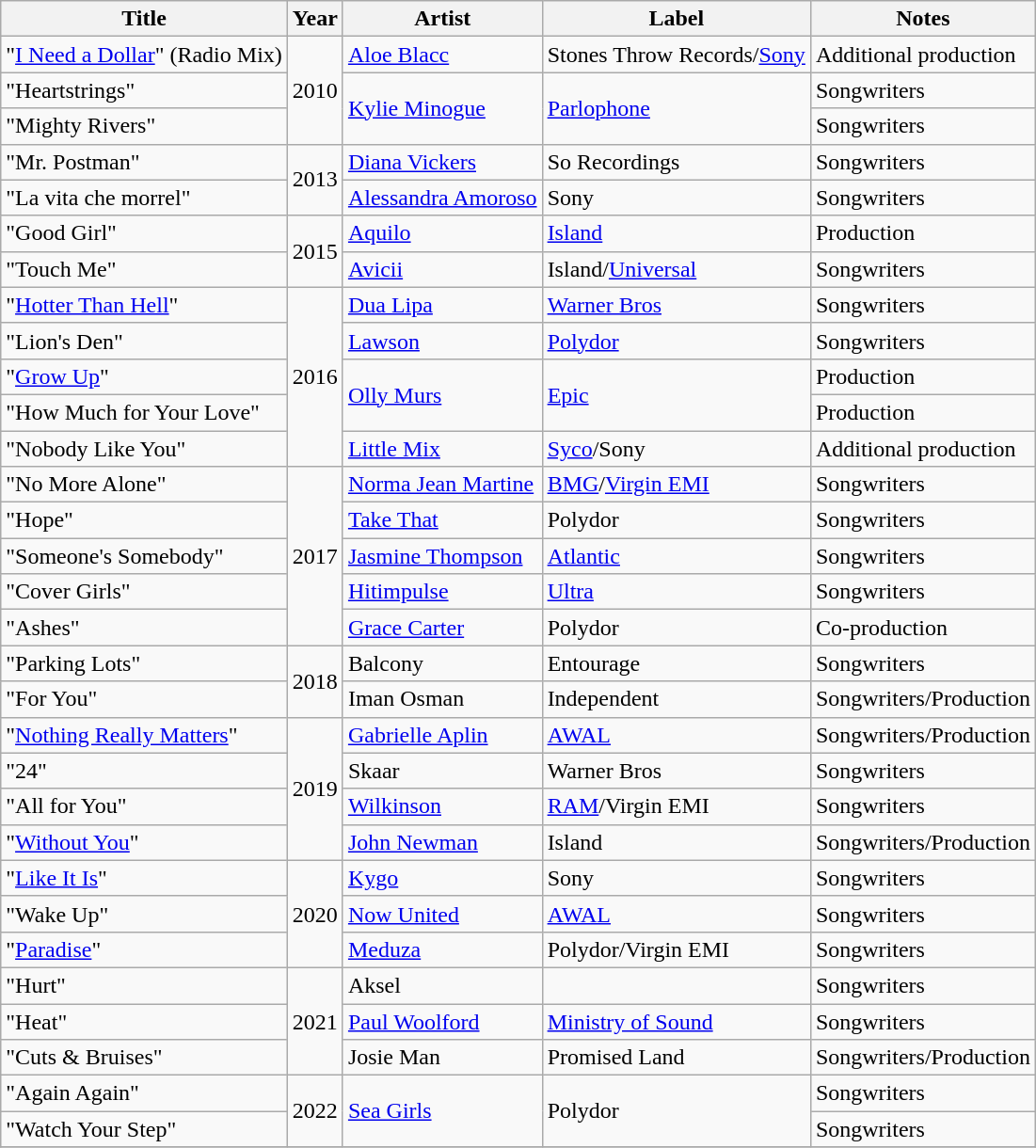<table class="wikitable sortable">
<tr>
<th>Title</th>
<th>Year</th>
<th>Artist</th>
<th>Label</th>
<th>Notes</th>
</tr>
<tr>
<td>"<a href='#'>I Need a Dollar</a>" (Radio Mix)</td>
<td rowspan="3">2010</td>
<td><a href='#'>Aloe Blacc</a></td>
<td>Stones Throw Records/<a href='#'>Sony</a></td>
<td>Additional production</td>
</tr>
<tr>
<td>"Heartstrings"</td>
<td rowspan="2"><a href='#'>Kylie Minogue</a></td>
<td rowspan="2"><a href='#'>Parlophone</a></td>
<td>Songwriters</td>
</tr>
<tr>
<td>"Mighty Rivers"</td>
<td>Songwriters</td>
</tr>
<tr>
<td>"Mr. Postman"</td>
<td rowspan="2">2013</td>
<td><a href='#'>Diana Vickers</a></td>
<td>So Recordings</td>
<td>Songwriters</td>
</tr>
<tr>
<td>"La vita che morrel"</td>
<td><a href='#'>Alessandra Amoroso</a></td>
<td>Sony</td>
<td>Songwriters</td>
</tr>
<tr>
<td>"Good Girl"</td>
<td rowspan="2">2015</td>
<td><a href='#'>Aquilo</a></td>
<td><a href='#'>Island</a></td>
<td>Production</td>
</tr>
<tr>
<td>"Touch Me"</td>
<td><a href='#'>Avicii</a></td>
<td>Island/<a href='#'>Universal</a></td>
<td>Songwriters</td>
</tr>
<tr>
<td>"<a href='#'>Hotter Than Hell</a>"</td>
<td rowspan="5">2016</td>
<td><a href='#'>Dua Lipa</a></td>
<td><a href='#'>Warner Bros</a></td>
<td>Songwriters</td>
</tr>
<tr>
<td>"Lion's Den"</td>
<td><a href='#'>Lawson</a></td>
<td><a href='#'>Polydor</a></td>
<td>Songwriters</td>
</tr>
<tr>
<td>"<a href='#'>Grow Up</a>"</td>
<td rowspan="2"><a href='#'>Olly Murs</a></td>
<td rowspan="2"><a href='#'>Epic</a></td>
<td>Production</td>
</tr>
<tr>
<td>"How Much for Your Love"</td>
<td>Production</td>
</tr>
<tr>
<td>"Nobody Like You"</td>
<td><a href='#'>Little Mix</a></td>
<td><a href='#'>Syco</a>/Sony</td>
<td>Additional production</td>
</tr>
<tr>
<td>"No More Alone"</td>
<td rowspan="5">2017</td>
<td><a href='#'>Norma Jean Martine</a></td>
<td><a href='#'>BMG</a>/<a href='#'>Virgin EMI</a></td>
<td>Songwriters</td>
</tr>
<tr>
<td>"Hope"</td>
<td><a href='#'>Take That</a></td>
<td>Polydor</td>
<td>Songwriters</td>
</tr>
<tr>
<td>"Someone's Somebody"</td>
<td><a href='#'>Jasmine Thompson</a></td>
<td><a href='#'>Atlantic</a></td>
<td>Songwriters</td>
</tr>
<tr>
<td>"Cover Girls" </td>
<td><a href='#'>Hitimpulse</a></td>
<td><a href='#'>Ultra</a></td>
<td>Songwriters</td>
</tr>
<tr>
<td>"Ashes"</td>
<td><a href='#'>Grace Carter</a></td>
<td>Polydor</td>
<td>Co-production</td>
</tr>
<tr>
<td>"Parking Lots"</td>
<td rowspan="2">2018</td>
<td>Balcony</td>
<td>Entourage</td>
<td>Songwriters</td>
</tr>
<tr>
<td>"For You"</td>
<td>Iman Osman</td>
<td>Independent</td>
<td>Songwriters/Production</td>
</tr>
<tr>
<td>"<a href='#'>Nothing Really Matters</a>"</td>
<td rowspan="4">2019</td>
<td><a href='#'>Gabrielle Aplin</a></td>
<td><a href='#'>AWAL</a></td>
<td>Songwriters/Production</td>
</tr>
<tr>
<td>"24"</td>
<td>Skaar</td>
<td>Warner Bros</td>
<td>Songwriters</td>
</tr>
<tr>
<td>"All for You" </td>
<td><a href='#'>Wilkinson</a></td>
<td><a href='#'>RAM</a>/Virgin EMI</td>
<td>Songwriters</td>
</tr>
<tr>
<td>"<a href='#'>Without You</a>" </td>
<td><a href='#'>John Newman</a></td>
<td>Island</td>
<td>Songwriters/Production</td>
</tr>
<tr>
<td>"<a href='#'>Like It Is</a>" </td>
<td rowspan="3">2020</td>
<td><a href='#'>Kygo</a></td>
<td>Sony</td>
<td>Songwriters</td>
</tr>
<tr>
<td>"Wake Up"</td>
<td><a href='#'>Now United</a></td>
<td><a href='#'>AWAL</a></td>
<td>Songwriters</td>
</tr>
<tr>
<td>"<a href='#'>Paradise</a>" </td>
<td><a href='#'>Meduza</a></td>
<td>Polydor/Virgin EMI</td>
<td>Songwriters</td>
</tr>
<tr>
<td>"Hurt"</td>
<td rowspan="3">2021</td>
<td>Aksel</td>
<td></td>
<td>Songwriters</td>
</tr>
<tr>
<td>"Heat" </td>
<td><a href='#'>Paul Woolford</a></td>
<td><a href='#'>Ministry of Sound</a></td>
<td>Songwriters</td>
</tr>
<tr>
<td>"Cuts & Bruises"</td>
<td>Josie Man</td>
<td>Promised Land</td>
<td>Songwriters/Production</td>
</tr>
<tr>
<td>"Again Again"</td>
<td rowspan="2">2022</td>
<td rowspan="2"><a href='#'>Sea Girls</a></td>
<td rowspan="2">Polydor</td>
<td>Songwriters</td>
</tr>
<tr>
<td>"Watch Your Step"</td>
<td>Songwriters</td>
</tr>
<tr>
</tr>
</table>
